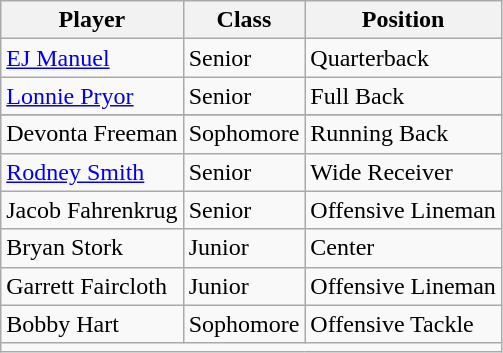<table class="wikitable" border="1">
<tr>
<th>Player</th>
<th>Class</th>
<th>Position</th>
</tr>
<tr>
<td><a href='#'>EJ Manuel</a></td>
<td>Senior</td>
<td>Quarterback</td>
</tr>
<tr>
<td><a href='#'>Lonnie Pryor</a></td>
<td>Senior</td>
<td>Full Back</td>
</tr>
<tr>
</tr>
<tr>
<td>Devonta Freeman</td>
<td>Sophomore</td>
<td>Running Back</td>
</tr>
<tr>
<td><a href='#'>Rodney Smith</a></td>
<td>Senior</td>
<td>Wide Receiver</td>
</tr>
<tr>
<td>Jacob Fahrenkrug</td>
<td>Senior</td>
<td>Offensive Lineman</td>
</tr>
<tr>
<td>Bryan Stork</td>
<td>Junior</td>
<td>Center</td>
</tr>
<tr>
<td>Garrett Faircloth</td>
<td>Junior</td>
<td>Offensive Lineman</td>
</tr>
<tr>
<td>Bobby Hart</td>
<td>Sophomore</td>
<td>Offensive Tackle</td>
</tr>
<tr>
<td colspan="3" style="font-size: 8pt" align="center"></td>
</tr>
</table>
